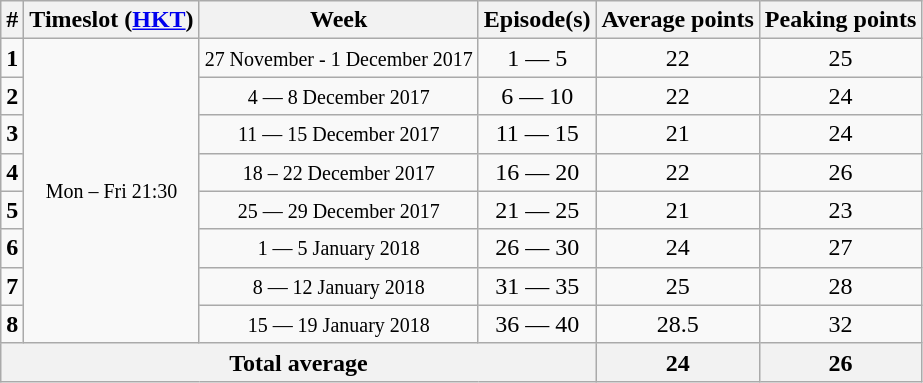<table class="wikitable" style="text-align:center;">
<tr>
<th>#</th>
<th>Timeslot (<a href='#'>HKT</a>)</th>
<th>Week</th>
<th>Episode(s)</th>
<th>Average points</th>
<th>Peaking points</th>
</tr>
<tr>
<td><strong>1</strong></td>
<td rowspan="8"><small>Mon – Fri 21:30</small></td>
<td><small>27 November - 1 December 2017</small></td>
<td>1 — 5</td>
<td>22</td>
<td>25</td>
</tr>
<tr>
<td><strong>2</strong></td>
<td><small>4 — 8 December 2017</small></td>
<td>6 — 10</td>
<td>22</td>
<td>24</td>
</tr>
<tr>
<td><strong>3</strong></td>
<td><small>11 — 15 December 2017</small></td>
<td>11 — 15</td>
<td>21</td>
<td>24</td>
</tr>
<tr>
<td><strong>4</strong></td>
<td><small>18 – 22 December 2017</small></td>
<td>16 — 20</td>
<td>22</td>
<td>26</td>
</tr>
<tr>
<td><strong>5</strong></td>
<td><small>25 — 29 December 2017</small></td>
<td>21 — 25</td>
<td>21</td>
<td>23</td>
</tr>
<tr>
<td><strong>6</strong></td>
<td><small>1 — 5 January 2018</small></td>
<td>26 — 30</td>
<td>24</td>
<td>27</td>
</tr>
<tr>
<td><strong>7</strong></td>
<td><small>8 — 12 January 2018</small></td>
<td>31 — 35</td>
<td>25</td>
<td>28</td>
</tr>
<tr>
<td><strong>8</strong></td>
<td><small>15 — 19 January 2018</small></td>
<td>36 — 40</td>
<td>28.5</td>
<td>32</td>
</tr>
<tr>
<th colspan="4"><strong>Total average</strong></th>
<th><strong>24</strong></th>
<th>26</th>
</tr>
</table>
